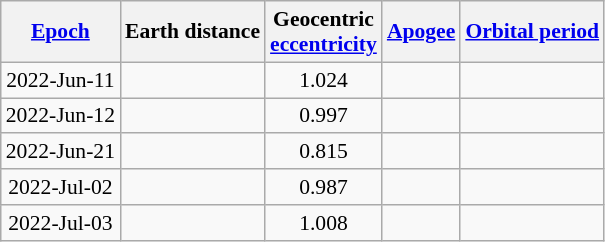<table class="wikitable" style="text-align:center; font-size: 0.9em;">
<tr>
<th><a href='#'>Epoch</a></th>
<th>Earth distance</th>
<th>Geocentric<br><a href='#'>eccentricity</a></th>
<th><a href='#'>Apogee</a></th>
<th><a href='#'>Orbital period</a></th>
</tr>
<tr>
<td>2022-Jun-11</td>
<td></td>
<td>1.024</td>
<td></td>
<td></td>
</tr>
<tr>
<td>2022-Jun-12</td>
<td></td>
<td>0.997</td>
<td></td>
<td></td>
</tr>
<tr>
<td>2022-Jun-21</td>
<td></td>
<td>0.815</td>
<td></td>
<td></td>
</tr>
<tr>
<td>2022-Jul-02</td>
<td></td>
<td>0.987</td>
<td></td>
<td></td>
</tr>
<tr>
<td>2022-Jul-03</td>
<td></td>
<td>1.008</td>
<td></td>
<td></td>
</tr>
</table>
